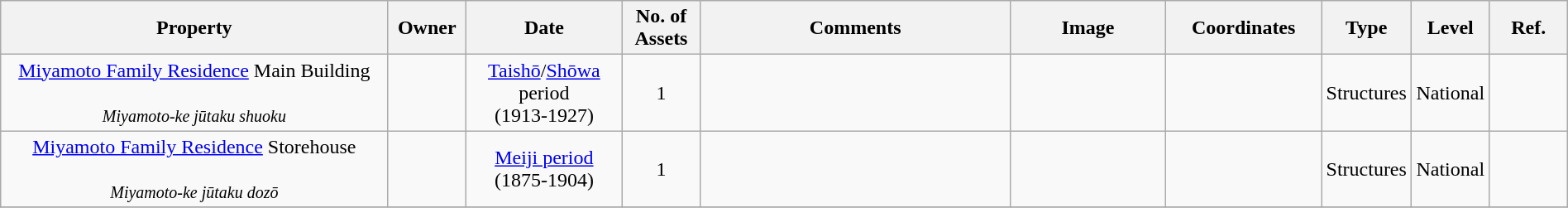<table class="wikitable sortable"  style="width:100%;">
<tr>
<th width="25%" align="left">Property</th>
<th width="5%" align="left">Owner</th>
<th width="10%" align="left">Date</th>
<th width="5%" align="left" class="unsortable">No. of Assets</th>
<th width="20%" align="left" class="unsortable">Comments</th>
<th width="10%" align="left"  class="unsortable">Image</th>
<th width="10%" align="left" class="unsortable">Coordinates</th>
<th width="5%" align="left">Type</th>
<th width="5%" align="left">Level</th>
<th width="5%" align="left"  class="unsortable">Ref.</th>
</tr>
<tr>
<td align="center"><a href='#'>Miyamoto Family Residence</a> Main Building<br><br><small><em>Miyamoto-ke jūtaku shuoku</em></small></td>
<td></td>
<td align="center"><a href='#'>Taishō</a>/<a href='#'>Shōwa</a> period<br>(1913-1927)</td>
<td align="center">1</td>
<td></td>
<td></td>
<td></td>
<td align="center">Structures</td>
<td align="center">National</td>
<td></td>
</tr>
<tr>
<td align="center"><a href='#'>Miyamoto Family Residence</a> Storehouse<br><br><small><em>Miyamoto-ke jūtaku dozō</em></small></td>
<td></td>
<td align="center"><a href='#'>Meiji period</a><br>(1875-1904)</td>
<td align="center">1</td>
<td></td>
<td></td>
<td></td>
<td align="center">Structures</td>
<td align="center">National</td>
<td></td>
</tr>
<tr>
</tr>
</table>
